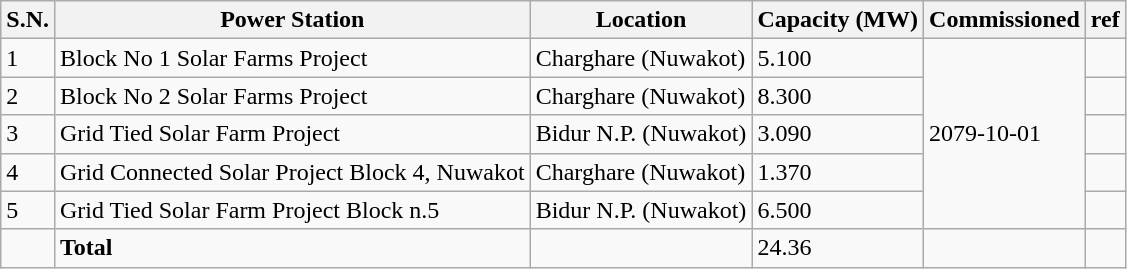<table class="wikitable sortable">
<tr>
<th>S.N.</th>
<th>Power Station</th>
<th>Location</th>
<th>Capacity (MW)</th>
<th>Commissioned</th>
<th>ref</th>
</tr>
<tr>
<td>1</td>
<td>Block No 1 Solar Farms Project</td>
<td>Charghare (Nuwakot)</td>
<td>5.100</td>
<td rowspan=5>2079-10-01</td>
<td></td>
</tr>
<tr>
<td>2</td>
<td>Block No 2 Solar Farms Project</td>
<td>Charghare (Nuwakot)</td>
<td>8.300</td>
<td></td>
</tr>
<tr>
<td>3</td>
<td>Grid Tied Solar Farm Project</td>
<td>Bidur N.P. (Nuwakot)</td>
<td>3.090</td>
<td></td>
</tr>
<tr>
<td>4</td>
<td>Grid Connected Solar Project Block 4, Nuwakot</td>
<td>Charghare (Nuwakot)</td>
<td>1.370</td>
<td></td>
</tr>
<tr>
<td>5</td>
<td>Grid Tied Solar Farm Project Block n.5</td>
<td>Bidur N.P. (Nuwakot)</td>
<td>6.500</td>
<td></td>
</tr>
<tr>
<td></td>
<td><strong>Total</strong></td>
<td></td>
<td>24.36</td>
<td></td>
<td></td>
</tr>
</table>
